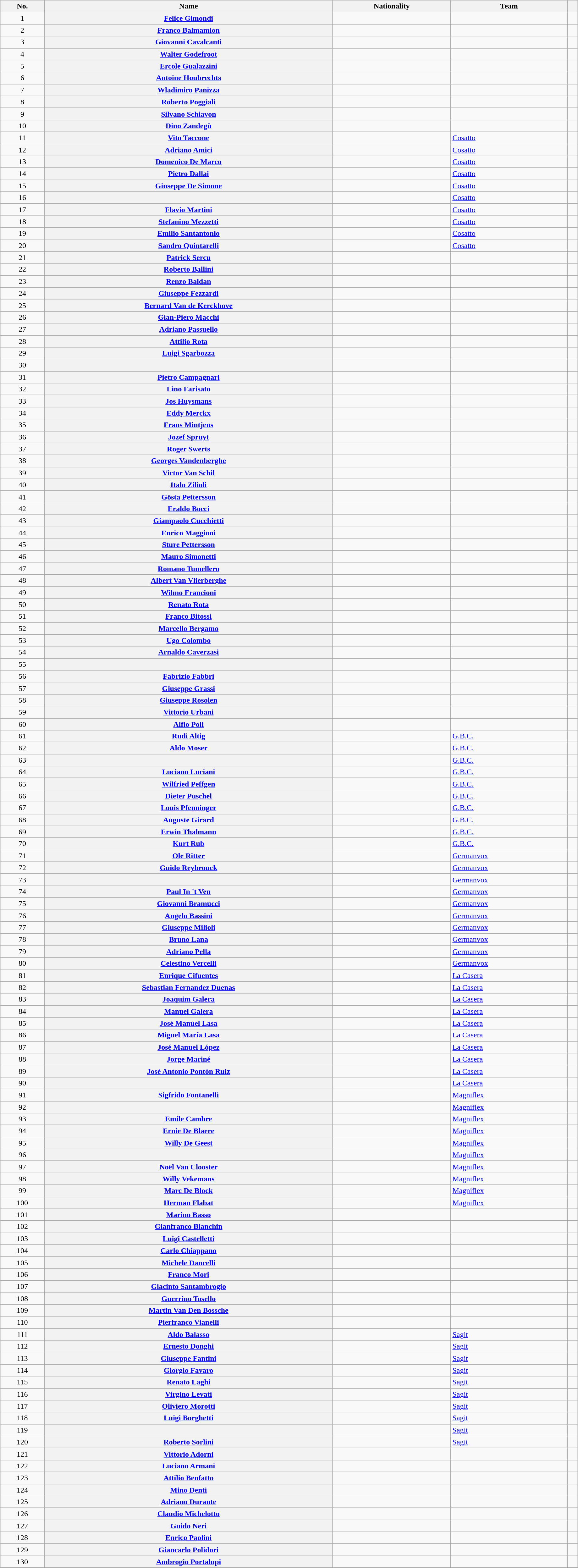<table class="wikitable plainrowheaders sortable" style="width:97%">
<tr>
<th scope="col">No.</th>
<th scope="col">Name</th>
<th scope="col">Nationality</th>
<th scope="col">Team</th>
<th scope="col" class="unsortable"></th>
</tr>
<tr>
<td style="text-align:center;">1</td>
<th scope="row"><a href='#'>Felice Gimondi</a></th>
<td></td>
<td></td>
<td style="text-align:center;"></td>
</tr>
<tr>
<td style="text-align:center;">2</td>
<th scope="row"><a href='#'>Franco Balmamion</a></th>
<td></td>
<td></td>
<td style="text-align:center;"></td>
</tr>
<tr>
<td style="text-align:center;">3</td>
<th scope="row"><a href='#'>Giovanni Cavalcanti</a></th>
<td></td>
<td></td>
<td style="text-align:center;"></td>
</tr>
<tr>
<td style="text-align:center;">4</td>
<th scope="row"><a href='#'>Walter Godefroot</a></th>
<td></td>
<td></td>
<td style="text-align:center;"></td>
</tr>
<tr>
<td style="text-align:center;">5</td>
<th scope="row"><a href='#'>Ercole Gualazzini</a></th>
<td></td>
<td></td>
<td style="text-align:center;"></td>
</tr>
<tr>
<td style="text-align:center;">6</td>
<th scope="row"><a href='#'>Antoine Houbrechts</a></th>
<td></td>
<td></td>
<td style="text-align:center;"></td>
</tr>
<tr>
<td style="text-align:center;">7</td>
<th scope="row"><a href='#'>Wladimiro Panizza</a></th>
<td></td>
<td></td>
<td style="text-align:center;"></td>
</tr>
<tr>
<td style="text-align:center;">8</td>
<th scope="row"><a href='#'>Roberto Poggiali</a></th>
<td></td>
<td></td>
<td style="text-align:center;"></td>
</tr>
<tr>
<td style="text-align:center;">9</td>
<th scope="row"><a href='#'>Silvano Schiavon</a></th>
<td></td>
<td></td>
<td style="text-align:center;"></td>
</tr>
<tr>
<td style="text-align:center;">10</td>
<th scope="row"><a href='#'>Dino Zandegù</a></th>
<td></td>
<td></td>
<td style="text-align:center;"></td>
</tr>
<tr>
<td style="text-align:center;">11</td>
<th scope="row"><a href='#'>Vito Taccone</a></th>
<td></td>
<td><a href='#'>Cosatto</a></td>
<td style="text-align:center;"></td>
</tr>
<tr>
<td style="text-align:center;">12</td>
<th scope="row"><a href='#'>Adriano Amici</a></th>
<td></td>
<td><a href='#'>Cosatto</a></td>
<td style="text-align:center;"></td>
</tr>
<tr>
<td style="text-align:center;">13</td>
<th scope="row"><a href='#'>Domenico De Marco</a></th>
<td></td>
<td><a href='#'>Cosatto</a></td>
<td style="text-align:center;"></td>
</tr>
<tr>
<td style="text-align:center;">14</td>
<th scope="row"><a href='#'>Pietro Dallai</a></th>
<td></td>
<td><a href='#'>Cosatto</a></td>
<td style="text-align:center;"></td>
</tr>
<tr>
<td style="text-align:center;">15</td>
<th scope="row"><a href='#'>Giuseppe De Simone</a></th>
<td></td>
<td><a href='#'>Cosatto</a></td>
<td style="text-align:center;"></td>
</tr>
<tr>
<td style="text-align:center;">16</td>
<th scope="row"></th>
<td></td>
<td><a href='#'>Cosatto</a></td>
<td style="text-align:center;"></td>
</tr>
<tr>
<td style="text-align:center;">17</td>
<th scope="row"><a href='#'>Flavio Martini</a></th>
<td></td>
<td><a href='#'>Cosatto</a></td>
<td style="text-align:center;"></td>
</tr>
<tr>
<td style="text-align:center;">18</td>
<th scope="row"><a href='#'>Stefanino Mezzetti</a></th>
<td></td>
<td><a href='#'>Cosatto</a></td>
<td style="text-align:center;"></td>
</tr>
<tr>
<td style="text-align:center;">19</td>
<th scope="row"><a href='#'>Emilio Santantonio</a></th>
<td></td>
<td><a href='#'>Cosatto</a></td>
<td style="text-align:center;"></td>
</tr>
<tr>
<td style="text-align:center;">20</td>
<th scope="row"><a href='#'>Sandro Quintarelli</a></th>
<td></td>
<td><a href='#'>Cosatto</a></td>
<td style="text-align:center;"></td>
</tr>
<tr>
<td style="text-align:center;">21</td>
<th scope="row"><a href='#'>Patrick Sercu</a></th>
<td></td>
<td></td>
<td style="text-align:center;"></td>
</tr>
<tr>
<td style="text-align:center;">22</td>
<th scope="row"><a href='#'>Roberto Ballini</a></th>
<td></td>
<td></td>
<td style="text-align:center;"></td>
</tr>
<tr>
<td style="text-align:center;">23</td>
<th scope="row"><a href='#'>Renzo Baldan</a></th>
<td></td>
<td></td>
<td style="text-align:center;"></td>
</tr>
<tr>
<td style="text-align:center;">24</td>
<th scope="row"><a href='#'>Giuseppe Fezzardi</a></th>
<td></td>
<td></td>
<td style="text-align:center;"></td>
</tr>
<tr>
<td style="text-align:center;">25</td>
<th scope="row"><a href='#'>Bernard Van de Kerckhove</a></th>
<td></td>
<td></td>
<td style="text-align:center;"></td>
</tr>
<tr>
<td style="text-align:center;">26</td>
<th scope="row"><a href='#'>Gian-Piero Macchi</a></th>
<td></td>
<td></td>
<td style="text-align:center;"></td>
</tr>
<tr>
<td style="text-align:center;">27</td>
<th scope="row"><a href='#'>Adriano Passuello</a></th>
<td></td>
<td></td>
<td style="text-align:center;"></td>
</tr>
<tr>
<td style="text-align:center;">28</td>
<th scope="row"><a href='#'>Attilio Rota</a></th>
<td></td>
<td></td>
<td style="text-align:center;"></td>
</tr>
<tr>
<td style="text-align:center;">29</td>
<th scope="row"><a href='#'>Luigi Sgarbozza</a></th>
<td></td>
<td></td>
<td style="text-align:center;"></td>
</tr>
<tr>
<td style="text-align:center;">30</td>
<th scope="row"></th>
<td></td>
<td></td>
<td style="text-align:center;"></td>
</tr>
<tr>
<td style="text-align:center;">31</td>
<th scope="row"><a href='#'>Pietro Campagnari</a></th>
<td></td>
<td></td>
<td style="text-align:center;"></td>
</tr>
<tr>
<td style="text-align:center;">32</td>
<th scope="row"><a href='#'>Lino Farisato</a></th>
<td></td>
<td></td>
<td style="text-align:center;"></td>
</tr>
<tr>
<td style="text-align:center;">33</td>
<th scope="row"><a href='#'>Jos Huysmans</a></th>
<td></td>
<td></td>
<td style="text-align:center;"></td>
</tr>
<tr>
<td style="text-align:center;">34</td>
<th scope="row"><a href='#'>Eddy Merckx</a></th>
<td></td>
<td></td>
<td style="text-align:center;"></td>
</tr>
<tr>
<td style="text-align:center;">35</td>
<th scope="row"><a href='#'>Frans Mintjens</a></th>
<td></td>
<td></td>
<td style="text-align:center;"></td>
</tr>
<tr>
<td style="text-align:center;">36</td>
<th scope="row"><a href='#'>Jozef Spruyt</a></th>
<td></td>
<td></td>
<td style="text-align:center;"></td>
</tr>
<tr>
<td style="text-align:center;">37</td>
<th scope="row"><a href='#'>Roger Swerts</a></th>
<td></td>
<td></td>
<td style="text-align:center;"></td>
</tr>
<tr>
<td style="text-align:center;">38</td>
<th scope="row"><a href='#'>Georges Vandenberghe</a></th>
<td></td>
<td></td>
<td style="text-align:center;"></td>
</tr>
<tr>
<td style="text-align:center;">39</td>
<th scope="row"><a href='#'>Victor Van Schil</a></th>
<td></td>
<td></td>
<td style="text-align:center;"></td>
</tr>
<tr>
<td style="text-align:center;">40</td>
<th scope="row"><a href='#'>Italo Zilioli</a></th>
<td></td>
<td></td>
<td style="text-align:center;"></td>
</tr>
<tr>
<td style="text-align:center;">41</td>
<th scope="row"><a href='#'>Gösta Pettersson</a></th>
<td></td>
<td></td>
<td style="text-align:center;"></td>
</tr>
<tr>
<td style="text-align:center;">42</td>
<th scope="row"><a href='#'>Eraldo Bocci</a></th>
<td></td>
<td></td>
<td style="text-align:center;"></td>
</tr>
<tr>
<td style="text-align:center;">43</td>
<th scope="row"><a href='#'>Giampaolo Cucchietti</a></th>
<td></td>
<td></td>
<td style="text-align:center;"></td>
</tr>
<tr>
<td style="text-align:center;">44</td>
<th scope="row"><a href='#'>Enrico Maggioni</a></th>
<td></td>
<td></td>
<td style="text-align:center;"></td>
</tr>
<tr>
<td style="text-align:center;">45</td>
<th scope="row"><a href='#'>Sture Pettersson</a></th>
<td></td>
<td></td>
<td style="text-align:center;"></td>
</tr>
<tr>
<td style="text-align:center;">46</td>
<th scope="row"><a href='#'>Mauro Simonetti</a></th>
<td></td>
<td></td>
<td style="text-align:center;"></td>
</tr>
<tr>
<td style="text-align:center;">47</td>
<th scope="row"><a href='#'>Romano Tumellero</a></th>
<td></td>
<td></td>
<td style="text-align:center;"></td>
</tr>
<tr>
<td style="text-align:center;">48</td>
<th scope="row"><a href='#'>Albert Van Vlierberghe</a></th>
<td></td>
<td></td>
<td style="text-align:center;"></td>
</tr>
<tr>
<td style="text-align:center;">49</td>
<th scope="row"><a href='#'>Wilmo Francioni</a></th>
<td></td>
<td></td>
<td style="text-align:center;"></td>
</tr>
<tr>
<td style="text-align:center;">50</td>
<th scope="row"><a href='#'>Renato Rota</a></th>
<td></td>
<td></td>
<td style="text-align:center;"></td>
</tr>
<tr>
<td style="text-align:center;">51</td>
<th scope="row"><a href='#'>Franco Bitossi</a></th>
<td></td>
<td></td>
<td style="text-align:center;"></td>
</tr>
<tr>
<td style="text-align:center;">52</td>
<th scope="row"><a href='#'>Marcello Bergamo</a></th>
<td></td>
<td></td>
<td style="text-align:center;"></td>
</tr>
<tr>
<td style="text-align:center;">53</td>
<th scope="row"><a href='#'>Ugo Colombo</a></th>
<td></td>
<td></td>
<td style="text-align:center;"></td>
</tr>
<tr>
<td style="text-align:center;">54</td>
<th scope="row"><a href='#'>Arnaldo Caverzasi</a></th>
<td></td>
<td></td>
<td style="text-align:center;"></td>
</tr>
<tr>
<td style="text-align:center;">55</td>
<th scope="row"></th>
<td></td>
<td></td>
<td style="text-align:center;"></td>
</tr>
<tr>
<td style="text-align:center;">56</td>
<th scope="row"><a href='#'>Fabrizio Fabbri</a></th>
<td></td>
<td></td>
<td style="text-align:center;"></td>
</tr>
<tr>
<td style="text-align:center;">57</td>
<th scope="row"><a href='#'>Giuseppe Grassi</a></th>
<td></td>
<td></td>
<td style="text-align:center;"></td>
</tr>
<tr>
<td style="text-align:center;">58</td>
<th scope="row"><a href='#'>Giuseppe Rosolen</a></th>
<td></td>
<td></td>
<td style="text-align:center;"></td>
</tr>
<tr>
<td style="text-align:center;">59</td>
<th scope="row"><a href='#'>Vittorio Urbani</a></th>
<td></td>
<td></td>
<td style="text-align:center;"></td>
</tr>
<tr>
<td style="text-align:center;">60</td>
<th scope="row"><a href='#'>Alfio Poli</a></th>
<td></td>
<td></td>
<td style="text-align:center;"></td>
</tr>
<tr>
<td style="text-align:center;">61</td>
<th scope="row"><a href='#'>Rudi Altig</a></th>
<td></td>
<td><a href='#'>G.B.C.</a></td>
<td style="text-align:center;"></td>
</tr>
<tr>
<td style="text-align:center;">62</td>
<th scope="row"><a href='#'>Aldo Moser</a></th>
<td></td>
<td><a href='#'>G.B.C.</a></td>
<td style="text-align:center;"></td>
</tr>
<tr>
<td style="text-align:center;">63</td>
<th scope="row"></th>
<td></td>
<td><a href='#'>G.B.C.</a></td>
<td style="text-align:center;"></td>
</tr>
<tr>
<td style="text-align:center;">64</td>
<th scope="row"><a href='#'>Luciano Luciani</a></th>
<td></td>
<td><a href='#'>G.B.C.</a></td>
<td style="text-align:center;"></td>
</tr>
<tr>
<td style="text-align:center;">65</td>
<th scope="row"><a href='#'>Wilfried Peffgen</a></th>
<td></td>
<td><a href='#'>G.B.C.</a></td>
<td style="text-align:center;"></td>
</tr>
<tr>
<td style="text-align:center;">66</td>
<th scope="row"><a href='#'>Dieter Puschel</a></th>
<td></td>
<td><a href='#'>G.B.C.</a></td>
<td style="text-align:center;"></td>
</tr>
<tr>
<td style="text-align:center;">67</td>
<th scope="row"><a href='#'>Louis Pfenninger</a></th>
<td></td>
<td><a href='#'>G.B.C.</a></td>
<td style="text-align:center;"></td>
</tr>
<tr>
<td style="text-align:center;">68</td>
<th scope="row"><a href='#'>Auguste Girard</a></th>
<td></td>
<td><a href='#'>G.B.C.</a></td>
<td style="text-align:center;"></td>
</tr>
<tr>
<td style="text-align:center;">69</td>
<th scope="row"><a href='#'>Erwin Thalmann</a></th>
<td></td>
<td><a href='#'>G.B.C.</a></td>
<td style="text-align:center;"></td>
</tr>
<tr>
<td style="text-align:center;">70</td>
<th scope="row"><a href='#'>Kurt Rub</a></th>
<td></td>
<td><a href='#'>G.B.C.</a></td>
<td style="text-align:center;"></td>
</tr>
<tr>
<td style="text-align:center;">71</td>
<th scope="row"><a href='#'>Ole Ritter</a></th>
<td></td>
<td><a href='#'>Germanvox</a></td>
<td style="text-align:center;"></td>
</tr>
<tr>
<td style="text-align:center;">72</td>
<th scope="row"><a href='#'>Guido Reybrouck</a></th>
<td></td>
<td><a href='#'>Germanvox</a></td>
<td style="text-align:center;"></td>
</tr>
<tr>
<td style="text-align:center;">73</td>
<th scope="row"></th>
<td></td>
<td><a href='#'>Germanvox</a></td>
<td style="text-align:center;"></td>
</tr>
<tr>
<td style="text-align:center;">74</td>
<th scope="row"><a href='#'>Paul In 't Ven</a></th>
<td></td>
<td><a href='#'>Germanvox</a></td>
<td style="text-align:center;"></td>
</tr>
<tr>
<td style="text-align:center;">75</td>
<th scope="row"><a href='#'>Giovanni Bramucci</a></th>
<td></td>
<td><a href='#'>Germanvox</a></td>
<td style="text-align:center;"></td>
</tr>
<tr>
<td style="text-align:center;">76</td>
<th scope="row"><a href='#'>Angelo Bassini</a></th>
<td></td>
<td><a href='#'>Germanvox</a></td>
<td style="text-align:center;"></td>
</tr>
<tr>
<td style="text-align:center;">77</td>
<th scope="row"><a href='#'>Giuseppe Milioli</a></th>
<td></td>
<td><a href='#'>Germanvox</a></td>
<td style="text-align:center;"></td>
</tr>
<tr>
<td style="text-align:center;">78</td>
<th scope="row"><a href='#'>Bruno Lana</a></th>
<td></td>
<td><a href='#'>Germanvox</a></td>
<td style="text-align:center;"></td>
</tr>
<tr>
<td style="text-align:center;">79</td>
<th scope="row"><a href='#'>Adriano Pella</a></th>
<td></td>
<td><a href='#'>Germanvox</a></td>
<td style="text-align:center;"></td>
</tr>
<tr>
<td style="text-align:center;">80</td>
<th scope="row"><a href='#'>Celestino Vercelli</a></th>
<td></td>
<td><a href='#'>Germanvox</a></td>
<td style="text-align:center;"></td>
</tr>
<tr>
<td style="text-align:center;">81</td>
<th scope="row"><a href='#'>Enrique Cifuentes</a></th>
<td></td>
<td><a href='#'>La Casera</a></td>
<td style="text-align:center;"></td>
</tr>
<tr>
<td style="text-align:center;">82</td>
<th scope="row"><a href='#'>Sebastian Fernandez Duenas</a></th>
<td></td>
<td><a href='#'>La Casera</a></td>
<td style="text-align:center;"></td>
</tr>
<tr>
<td style="text-align:center;">83</td>
<th scope="row"><a href='#'>Joaquim Galera</a></th>
<td></td>
<td><a href='#'>La Casera</a></td>
<td style="text-align:center;"></td>
</tr>
<tr>
<td style="text-align:center;">84</td>
<th scope="row"><a href='#'>Manuel Galera</a></th>
<td></td>
<td><a href='#'>La Casera</a></td>
<td style="text-align:center;"></td>
</tr>
<tr>
<td style="text-align:center;">85</td>
<th scope="row"><a href='#'>José Manuel Lasa</a></th>
<td></td>
<td><a href='#'>La Casera</a></td>
<td style="text-align:center;"></td>
</tr>
<tr>
<td style="text-align:center;">86</td>
<th scope="row"><a href='#'>Miguel María Lasa</a></th>
<td></td>
<td><a href='#'>La Casera</a></td>
<td style="text-align:center;"></td>
</tr>
<tr>
<td style="text-align:center;">87</td>
<th scope="row"><a href='#'>José Manuel López</a></th>
<td></td>
<td><a href='#'>La Casera</a></td>
<td style="text-align:center;"></td>
</tr>
<tr>
<td style="text-align:center;">88</td>
<th scope="row"><a href='#'>Jorge Mariné</a></th>
<td></td>
<td><a href='#'>La Casera</a></td>
<td style="text-align:center;"></td>
</tr>
<tr>
<td style="text-align:center;">89</td>
<th scope="row"><a href='#'>José Antonio Pontón Ruiz</a></th>
<td></td>
<td><a href='#'>La Casera</a></td>
<td style="text-align:center;"></td>
</tr>
<tr>
<td style="text-align:center;">90</td>
<th scope="row"></th>
<td></td>
<td><a href='#'>La Casera</a></td>
<td style="text-align:center;"></td>
</tr>
<tr>
<td style="text-align:center;">91</td>
<th scope="row"><a href='#'>Sigfrido Fontanelli</a></th>
<td></td>
<td><a href='#'>Magniflex</a></td>
<td style="text-align:center;"></td>
</tr>
<tr>
<td style="text-align:center;">92</td>
<th scope="row"></th>
<td></td>
<td><a href='#'>Magniflex</a></td>
<td style="text-align:center;"></td>
</tr>
<tr>
<td style="text-align:center;">93</td>
<th scope="row"><a href='#'>Emile Cambre</a></th>
<td></td>
<td><a href='#'>Magniflex</a></td>
<td style="text-align:center;"></td>
</tr>
<tr>
<td style="text-align:center;">94</td>
<th scope="row"><a href='#'>Ernie De Blaere</a></th>
<td></td>
<td><a href='#'>Magniflex</a></td>
<td style="text-align:center;"></td>
</tr>
<tr>
<td style="text-align:center;">95</td>
<th scope="row"><a href='#'>Willy De Geest</a></th>
<td></td>
<td><a href='#'>Magniflex</a></td>
<td style="text-align:center;"></td>
</tr>
<tr>
<td style="text-align:center;">96</td>
<th scope="row"></th>
<td></td>
<td><a href='#'>Magniflex</a></td>
<td style="text-align:center;"></td>
</tr>
<tr>
<td style="text-align:center;">97</td>
<th scope="row"><a href='#'>Noël Van Clooster</a></th>
<td></td>
<td><a href='#'>Magniflex</a></td>
<td style="text-align:center;"></td>
</tr>
<tr>
<td style="text-align:center;">98</td>
<th scope="row"><a href='#'>Willy Vekemans</a></th>
<td></td>
<td><a href='#'>Magniflex</a></td>
<td style="text-align:center;"></td>
</tr>
<tr>
<td style="text-align:center;">99</td>
<th scope="row"><a href='#'>Marc De Block</a></th>
<td></td>
<td><a href='#'>Magniflex</a></td>
<td style="text-align:center;"></td>
</tr>
<tr>
<td style="text-align:center;">100</td>
<th scope="row"><a href='#'>Herman Flabat</a></th>
<td></td>
<td><a href='#'>Magniflex</a></td>
<td style="text-align:center;"></td>
</tr>
<tr>
<td style="text-align:center;">101</td>
<th scope="row"><a href='#'>Marino Basso</a></th>
<td></td>
<td></td>
<td style="text-align:center;"></td>
</tr>
<tr>
<td style="text-align:center;">102</td>
<th scope="row"><a href='#'>Gianfranco Bianchin</a></th>
<td></td>
<td></td>
<td style="text-align:center;"></td>
</tr>
<tr>
<td style="text-align:center;">103</td>
<th scope="row"><a href='#'>Luigi Castelletti</a></th>
<td></td>
<td></td>
<td style="text-align:center;"></td>
</tr>
<tr>
<td style="text-align:center;">104</td>
<th scope="row"><a href='#'>Carlo Chiappano</a></th>
<td></td>
<td></td>
<td style="text-align:center;"></td>
</tr>
<tr>
<td style="text-align:center;">105</td>
<th scope="row"><a href='#'>Michele Dancelli</a></th>
<td></td>
<td></td>
<td style="text-align:center;"></td>
</tr>
<tr>
<td style="text-align:center;">106</td>
<th scope="row"><a href='#'>Franco Mori</a></th>
<td></td>
<td></td>
<td style="text-align:center;"></td>
</tr>
<tr>
<td style="text-align:center;">107</td>
<th scope="row"><a href='#'>Giacinto Santambrogio</a></th>
<td></td>
<td></td>
<td style="text-align:center;"></td>
</tr>
<tr>
<td style="text-align:center;">108</td>
<th scope="row"><a href='#'>Guerrino Tosello</a></th>
<td></td>
<td></td>
<td style="text-align:center;"></td>
</tr>
<tr>
<td style="text-align:center;">109</td>
<th scope="row"><a href='#'>Martin Van Den Bossche</a></th>
<td></td>
<td></td>
<td style="text-align:center;"></td>
</tr>
<tr>
<td style="text-align:center;">110</td>
<th scope="row"><a href='#'>Pierfranco Vianelli</a></th>
<td></td>
<td></td>
<td style="text-align:center;"></td>
</tr>
<tr>
<td style="text-align:center;">111</td>
<th scope="row"><a href='#'>Aldo Balasso</a></th>
<td></td>
<td><a href='#'>Sagit</a></td>
<td style="text-align:center;"></td>
</tr>
<tr>
<td style="text-align:center;">112</td>
<th scope="row"><a href='#'>Ernesto Donghi</a></th>
<td></td>
<td><a href='#'>Sagit</a></td>
<td style="text-align:center;"></td>
</tr>
<tr>
<td style="text-align:center;">113</td>
<th scope="row"><a href='#'>Giuseppe Fantini</a></th>
<td></td>
<td><a href='#'>Sagit</a></td>
<td style="text-align:center;"></td>
</tr>
<tr>
<td style="text-align:center;">114</td>
<th scope="row"><a href='#'>Giorgio Favaro</a></th>
<td></td>
<td><a href='#'>Sagit</a></td>
<td style="text-align:center;"></td>
</tr>
<tr>
<td style="text-align:center;">115</td>
<th scope="row"><a href='#'>Renato Laghi</a></th>
<td></td>
<td><a href='#'>Sagit</a></td>
<td style="text-align:center;"></td>
</tr>
<tr>
<td style="text-align:center;">116</td>
<th scope="row"><a href='#'>Virgino Levati</a></th>
<td></td>
<td><a href='#'>Sagit</a></td>
<td style="text-align:center;"></td>
</tr>
<tr>
<td style="text-align:center;">117</td>
<th scope="row"><a href='#'>Oliviero Morotti</a></th>
<td></td>
<td><a href='#'>Sagit</a></td>
<td style="text-align:center;"></td>
</tr>
<tr>
<td style="text-align:center;">118</td>
<th scope="row"><a href='#'>Luigi Borghetti</a></th>
<td></td>
<td><a href='#'>Sagit</a></td>
<td style="text-align:center;"></td>
</tr>
<tr>
<td style="text-align:center;">119</td>
<th scope="row"></th>
<td></td>
<td><a href='#'>Sagit</a></td>
<td style="text-align:center;"></td>
</tr>
<tr>
<td style="text-align:center;">120</td>
<th scope="row"><a href='#'>Roberto Sorlini</a></th>
<td></td>
<td><a href='#'>Sagit</a></td>
<td style="text-align:center;"></td>
</tr>
<tr>
<td style="text-align:center;">121</td>
<th scope="row"><a href='#'>Vittorio Adorni</a></th>
<td></td>
<td></td>
<td style="text-align:center;"></td>
</tr>
<tr>
<td style="text-align:center;">122</td>
<th scope="row"><a href='#'>Luciano Armani</a></th>
<td></td>
<td></td>
<td style="text-align:center;"></td>
</tr>
<tr>
<td style="text-align:center;">123</td>
<th scope="row"><a href='#'>Attilio Benfatto</a></th>
<td></td>
<td></td>
<td style="text-align:center;"></td>
</tr>
<tr>
<td style="text-align:center;">124</td>
<th scope="row"><a href='#'>Mino Denti</a></th>
<td></td>
<td></td>
<td style="text-align:center;"></td>
</tr>
<tr>
<td style="text-align:center;">125</td>
<th scope="row"><a href='#'>Adriano Durante</a></th>
<td></td>
<td></td>
<td style="text-align:center;"></td>
</tr>
<tr>
<td style="text-align:center;">126</td>
<th scope="row"><a href='#'>Claudio Michelotto</a></th>
<td></td>
<td></td>
<td style="text-align:center;"></td>
</tr>
<tr>
<td style="text-align:center;">127</td>
<th scope="row"><a href='#'>Guido Neri</a></th>
<td></td>
<td></td>
<td style="text-align:center;"></td>
</tr>
<tr>
<td style="text-align:center;">128</td>
<th scope="row"><a href='#'>Enrico Paolini</a></th>
<td></td>
<td></td>
<td style="text-align:center;"></td>
</tr>
<tr>
<td style="text-align:center;">129</td>
<th scope="row"><a href='#'>Giancarlo Polidori</a></th>
<td></td>
<td></td>
<td style="text-align:center;"></td>
</tr>
<tr>
<td style="text-align:center;">130</td>
<th scope="row"><a href='#'>Ambrogio Portalupi</a></th>
<td></td>
<td></td>
<td style="text-align:center;"></td>
</tr>
</table>
